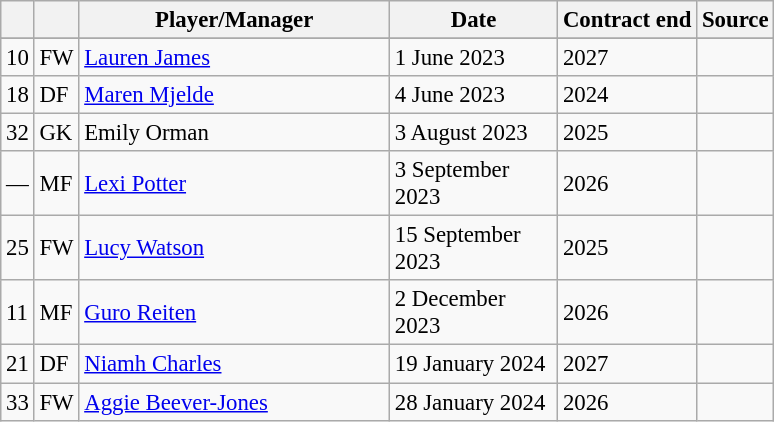<table class="wikitable plainrowheaders sortable" style="font-size:95%">
<tr>
<th></th>
<th></th>
<th scope="col" style="width:200px;">Player/Manager</th>
<th scope="col" style="width:105px;">Date</th>
<th>Contract end</th>
<th>Source</th>
</tr>
<tr>
</tr>
<tr>
<td>10</td>
<td>FW</td>
<td> <a href='#'>Lauren James</a></td>
<td>1 June 2023</td>
<td>2027</td>
<td></td>
</tr>
<tr>
<td>18</td>
<td>DF</td>
<td> <a href='#'>Maren Mjelde</a></td>
<td>4 June 2023</td>
<td>2024</td>
<td></td>
</tr>
<tr>
<td>32</td>
<td>GK</td>
<td> Emily Orman</td>
<td>3 August 2023</td>
<td>2025</td>
<td></td>
</tr>
<tr>
<td>—</td>
<td>MF</td>
<td> <a href='#'>Lexi Potter</a></td>
<td>3 September 2023</td>
<td>2026</td>
<td></td>
</tr>
<tr>
<td>25</td>
<td>FW</td>
<td> <a href='#'>Lucy Watson</a></td>
<td>15 September 2023</td>
<td>2025</td>
<td></td>
</tr>
<tr>
<td>11</td>
<td>MF</td>
<td> <a href='#'>Guro Reiten</a></td>
<td>2 December 2023</td>
<td>2026</td>
<td></td>
</tr>
<tr>
<td>21</td>
<td>DF</td>
<td> <a href='#'>Niamh Charles</a></td>
<td>19 January 2024</td>
<td>2027</td>
<td></td>
</tr>
<tr>
<td>33</td>
<td>FW</td>
<td> <a href='#'>Aggie Beever-Jones</a></td>
<td>28 January 2024</td>
<td>2026</td>
<td></td>
</tr>
</table>
